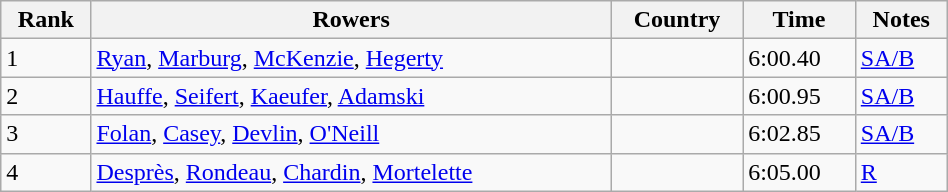<table class="wikitable sortable" width=50%>
<tr>
<th>Rank</th>
<th>Rowers</th>
<th>Country</th>
<th>Time</th>
<th>Notes</th>
</tr>
<tr>
<td>1</td>
<td><a href='#'>Ryan</a>, <a href='#'>Marburg</a>, <a href='#'>McKenzie</a>, <a href='#'>Hegerty</a></td>
<td></td>
<td>6:00.40</td>
<td><a href='#'>SA/B</a></td>
</tr>
<tr>
<td>2</td>
<td><a href='#'>Hauffe</a>, <a href='#'>Seifert</a>, <a href='#'>Kaeufer</a>, <a href='#'>Adamski</a></td>
<td></td>
<td>6:00.95</td>
<td><a href='#'>SA/B</a></td>
</tr>
<tr>
<td>3</td>
<td><a href='#'>Folan</a>, <a href='#'>Casey</a>, <a href='#'>Devlin</a>, <a href='#'>O'Neill</a></td>
<td></td>
<td>6:02.85</td>
<td><a href='#'>SA/B</a></td>
</tr>
<tr>
<td>4</td>
<td><a href='#'>Desprès</a>, <a href='#'>Rondeau</a>, <a href='#'>Chardin</a>, <a href='#'>Mortelette</a></td>
<td></td>
<td>6:05.00</td>
<td><a href='#'>R</a></td>
</tr>
</table>
